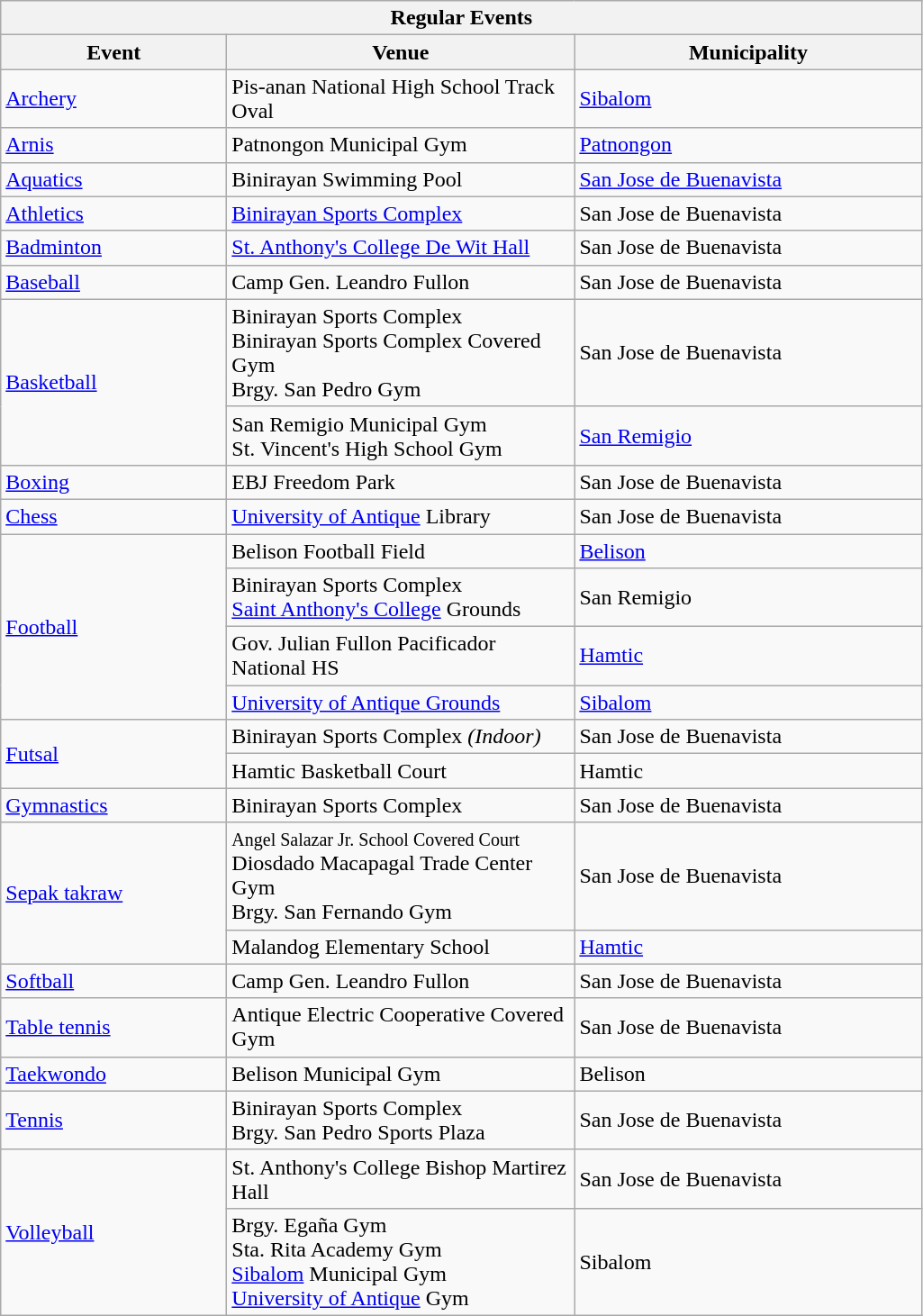<table class="wikitable">
<tr>
<th colspan=5>Regular Events</th>
</tr>
<tr>
<th style="width:160px;">Event</th>
<th style="width:250px;">Venue</th>
<th style="width:250px;">Municipality</th>
</tr>
<tr>
<td> <a href='#'>Archery</a></td>
<td>Pis-anan National High School Track Oval</td>
<td><a href='#'>Sibalom</a></td>
</tr>
<tr>
<td> <a href='#'>Arnis</a></td>
<td>Patnongon Municipal Gym</td>
<td><a href='#'>Patnongon</a></td>
</tr>
<tr>
<td> <a href='#'>Aquatics</a></td>
<td>Binirayan Swimming Pool</td>
<td><a href='#'>San Jose de Buenavista</a></td>
</tr>
<tr>
<td> <a href='#'>Athletics</a></td>
<td><a href='#'>Binirayan Sports Complex</a></td>
<td>San Jose de Buenavista</td>
</tr>
<tr>
<td> <a href='#'>Badminton</a></td>
<td><a href='#'>St. Anthony's College De Wit Hall</a></td>
<td>San Jose de Buenavista</td>
</tr>
<tr>
<td> <a href='#'>Baseball</a></td>
<td>Camp Gen. Leandro Fullon</td>
<td>San Jose de Buenavista</td>
</tr>
<tr>
<td rowspan=2> <a href='#'>Basketball</a></td>
<td>Binirayan Sports Complex <br> Binirayan Sports Complex Covered Gym <br> Brgy. San Pedro Gym</td>
<td>San Jose de Buenavista</td>
</tr>
<tr>
<td>San Remigio Municipal Gym <br> St. Vincent's High School Gym</td>
<td><a href='#'>San Remigio</a></td>
</tr>
<tr>
<td> <a href='#'>Boxing</a></td>
<td>EBJ Freedom Park</td>
<td>San Jose de Buenavista</td>
</tr>
<tr>
<td> <a href='#'>Chess</a></td>
<td><a href='#'>University of Antique</a> Library</td>
<td>San Jose de Buenavista</td>
</tr>
<tr>
<td rowspan=4> <a href='#'>Football</a></td>
<td>Belison Football Field</td>
<td><a href='#'>Belison</a></td>
</tr>
<tr>
<td>Binirayan Sports Complex<br><a href='#'>Saint Anthony's College</a> Grounds</td>
<td>San Remigio</td>
</tr>
<tr>
<td>Gov. Julian Fullon Pacificador National HS</td>
<td><a href='#'>Hamtic</a></td>
</tr>
<tr>
<td><a href='#'> University of Antique Grounds</a></td>
<td><a href='#'>Sibalom</a></td>
</tr>
<tr>
<td rowspan=2> <a href='#'>Futsal</a></td>
<td>Binirayan Sports Complex <em>(Indoor)</em> <br></td>
<td>San Jose de Buenavista</td>
</tr>
<tr>
<td>Hamtic Basketball Court</td>
<td>Hamtic</td>
</tr>
<tr>
<td> <a href='#'>Gymnastics</a></td>
<td>Binirayan Sports Complex</td>
<td>San Jose de Buenavista</td>
</tr>
<tr>
<td rowspan=2> <a href='#'>Sepak takraw</a></td>
<td><small> Angel Salazar Jr. School Covered Court </small> <br> Diosdado Macapagal Trade Center Gym <br> Brgy. San Fernando Gym</td>
<td>San Jose de Buenavista</td>
</tr>
<tr>
<td>Malandog Elementary School</td>
<td><a href='#'>Hamtic</a></td>
</tr>
<tr>
<td> <a href='#'>Softball</a></td>
<td>Camp Gen. Leandro Fullon</td>
<td>San Jose de Buenavista</td>
</tr>
<tr>
<td> <a href='#'>Table tennis</a></td>
<td>Antique Electric Cooperative Covered Gym</td>
<td>San Jose de Buenavista</td>
</tr>
<tr>
<td> <a href='#'>Taekwondo</a></td>
<td>Belison Municipal Gym</td>
<td>Belison</td>
</tr>
<tr>
<td> <a href='#'>Tennis</a></td>
<td>Binirayan Sports Complex <br> Brgy. San Pedro Sports Plaza</td>
<td>San Jose de Buenavista</td>
</tr>
<tr>
<td rowspan=2> <a href='#'>Volleyball</a></td>
<td>St. Anthony's College Bishop Martirez Hall</td>
<td>San Jose de Buenavista</td>
</tr>
<tr>
<td>Brgy. Egaña Gym <br> Sta. Rita Academy Gym <br> <a href='#'>Sibalom</a> Municipal Gym <br> <a href='#'>University of Antique</a> Gym</td>
<td>Sibalom</td>
</tr>
</table>
